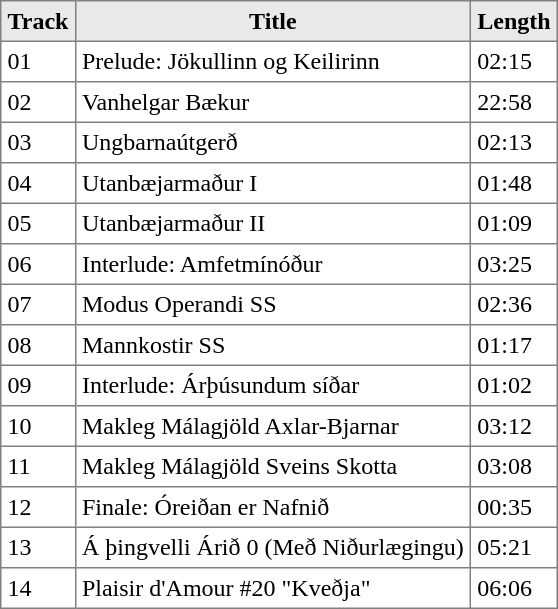<table class="toccolours" border="1" cellpadding="4" style="border-collapse:collapse">
<tr style="background-color:#e9e9e9" |>
<th>Track</th>
<th>Title</th>
<th>Length</th>
</tr>
<tr>
<td>01</td>
<td>Prelude: Jökullinn og Keilirinn</td>
<td>02:15</td>
</tr>
<tr>
<td>02</td>
<td>Vanhelgar Bækur</td>
<td>22:58</td>
</tr>
<tr>
<td>03</td>
<td>Ungbarnaútgerð</td>
<td>02:13</td>
</tr>
<tr>
<td>04</td>
<td>Utanbæjarmaður I</td>
<td>01:48</td>
</tr>
<tr>
<td>05</td>
<td>Utanbæjarmaður II</td>
<td>01:09</td>
</tr>
<tr>
<td>06</td>
<td>Interlude: Amfetmínóður</td>
<td>03:25</td>
</tr>
<tr>
<td>07</td>
<td>Modus Operandi SS</td>
<td>02:36</td>
</tr>
<tr>
<td>08</td>
<td>Mannkostir SS</td>
<td>01:17</td>
</tr>
<tr>
<td>09</td>
<td>Interlude: Árþúsundum síðar</td>
<td>01:02</td>
</tr>
<tr>
<td>10</td>
<td>Makleg Málagjöld Axlar-Bjarnar</td>
<td>03:12</td>
</tr>
<tr>
<td>11</td>
<td>Makleg Málagjöld Sveins Skotta</td>
<td>03:08</td>
</tr>
<tr>
<td>12</td>
<td>Finale: Óreiðan er Nafnið</td>
<td>00:35</td>
</tr>
<tr>
<td>13</td>
<td>Á þingvelli Árið 0 (Með Niðurlægingu)</td>
<td>05:21</td>
</tr>
<tr>
<td>14</td>
<td>Plaisir d'Amour #20 "Kveðja"</td>
<td>06:06</td>
</tr>
</table>
